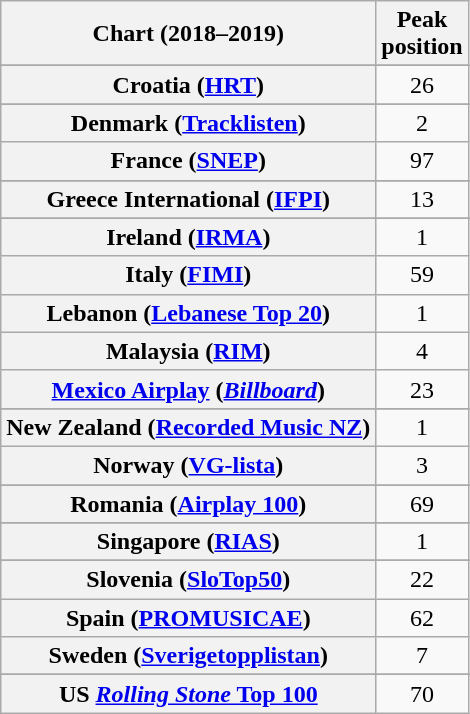<table class="wikitable sortable plainrowheaders" style="text-align:center">
<tr>
<th scope="col">Chart (2018–2019)</th>
<th scope="col">Peak<br> position</th>
</tr>
<tr>
</tr>
<tr>
</tr>
<tr>
</tr>
<tr>
</tr>
<tr>
</tr>
<tr>
</tr>
<tr>
</tr>
<tr>
</tr>
<tr>
<th scope="row">Croatia (<a href='#'>HRT</a>)</th>
<td>26</td>
</tr>
<tr>
</tr>
<tr>
<th scope="row">Denmark (<a href='#'>Tracklisten</a>)</th>
<td>2</td>
</tr>
<tr>
<th scope="row">France (<a href='#'>SNEP</a>)</th>
<td align="center">97</td>
</tr>
<tr>
</tr>
<tr>
<th scope="row">Greece International (<a href='#'>IFPI</a>)</th>
<td>13</td>
</tr>
<tr>
</tr>
<tr>
</tr>
<tr>
<th scope="row">Ireland (<a href='#'>IRMA</a>)</th>
<td>1</td>
</tr>
<tr>
<th scope="row">Italy (<a href='#'>FIMI</a>)</th>
<td>59</td>
</tr>
<tr>
<th scope="row">Lebanon (<a href='#'>Lebanese Top 20</a>)</th>
<td>1</td>
</tr>
<tr>
<th scope="row">Malaysia (<a href='#'>RIM</a>)</th>
<td>4</td>
</tr>
<tr>
<th scope="row"><a href='#'>Mexico Airplay</a> (<em><a href='#'>Billboard</a></em>)</th>
<td>23</td>
</tr>
<tr>
</tr>
<tr>
</tr>
<tr>
<th scope="row">New Zealand (<a href='#'>Recorded Music NZ</a>)</th>
<td>1</td>
</tr>
<tr>
<th scope="row">Norway (<a href='#'>VG-lista</a>)</th>
<td>3</td>
</tr>
<tr>
</tr>
<tr>
<th scope="row">Romania (<a href='#'>Airplay 100</a>)</th>
<td>69</td>
</tr>
<tr>
</tr>
<tr>
<th scope="row">Singapore (<a href='#'>RIAS</a>)</th>
<td>1</td>
</tr>
<tr>
</tr>
<tr>
</tr>
<tr>
<th scope="row">Slovenia (<a href='#'>SloTop50</a>)</th>
<td>22</td>
</tr>
<tr>
<th scope="row">Spain (<a href='#'>PROMUSICAE</a>)</th>
<td>62</td>
</tr>
<tr>
<th scope="row">Sweden (<a href='#'>Sverigetopplistan</a>)</th>
<td>7</td>
</tr>
<tr>
</tr>
<tr>
</tr>
<tr>
</tr>
<tr>
</tr>
<tr>
</tr>
<tr>
</tr>
<tr>
</tr>
<tr>
</tr>
<tr>
<th scope="row">US <a href='#'><em>Rolling Stone</em> Top 100</a></th>
<td>70</td>
</tr>
</table>
